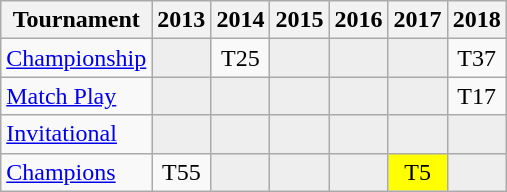<table class="wikitable" style="text-align:center;">
<tr>
<th>Tournament</th>
<th>2013</th>
<th>2014</th>
<th>2015</th>
<th>2016</th>
<th>2017</th>
<th>2018</th>
</tr>
<tr>
<td align="left"><a href='#'>Championship</a></td>
<td style="background:#eeeeee;"></td>
<td>T25</td>
<td style="background:#eeeeee;"></td>
<td style="background:#eeeeee;"></td>
<td style="background:#eeeeee;"></td>
<td>T37</td>
</tr>
<tr>
<td align="left"><a href='#'>Match Play</a></td>
<td style="background:#eeeeee;"></td>
<td style="background:#eeeeee;"></td>
<td style="background:#eeeeee;"></td>
<td style="background:#eeeeee;"></td>
<td style="background:#eeeeee;"></td>
<td>T17</td>
</tr>
<tr>
<td align="left"><a href='#'>Invitational</a></td>
<td style="background:#eeeeee;"></td>
<td style="background:#eeeeee;"></td>
<td style="background:#eeeeee;"></td>
<td style="background:#eeeeee;"></td>
<td style="background:#eeeeee;"></td>
<td style="background:#eeeeee;"></td>
</tr>
<tr>
<td align="left"><a href='#'>Champions</a></td>
<td>T55</td>
<td style="background:#eeeeee;"></td>
<td style="background:#eeeeee;"></td>
<td style="background:#eeeeee;"></td>
<td style="background:yellow;">T5</td>
<td style="background:#eeeeee;"></td>
</tr>
</table>
